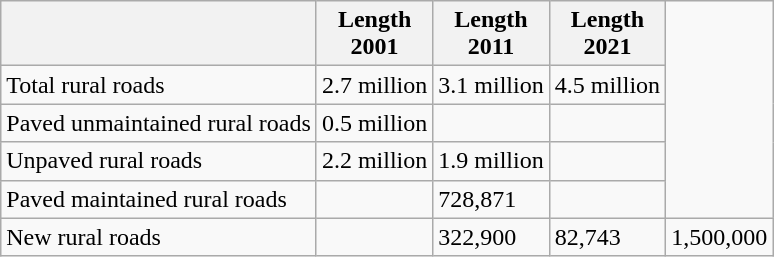<table class="wikitable">
<tr>
<th></th>
<th>Length <br> 2001</th>
<th>Length <br> 2011</th>
<th>Length <br> 2021</th>
</tr>
<tr>
<td>Total rural roads</td>
<td>2.7 million</td>
<td>3.1 million</td>
<td>4.5 million</td>
</tr>
<tr>
<td>Paved unmaintained rural roads</td>
<td>0.5 million</td>
<td></td>
<td></td>
</tr>
<tr>
<td>Unpaved rural roads</td>
<td>2.2 million</td>
<td>1.9 million</td>
<td></td>
</tr>
<tr>
<td>Paved maintained rural roads</td>
<td></td>
<td>728,871</td>
<td></td>
</tr>
<tr>
<td>New rural roads</td>
<td></td>
<td>322,900</td>
<td>82,743</td>
<td>1,500,000</td>
</tr>
</table>
